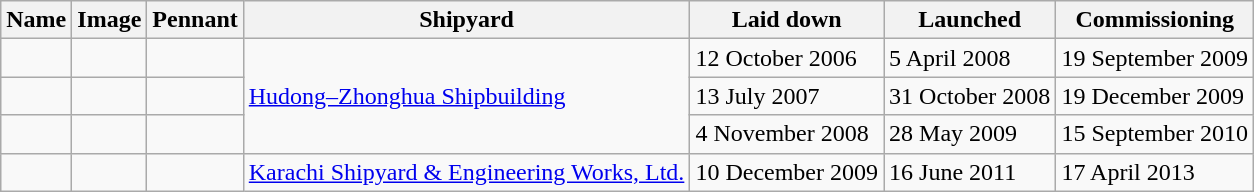<table class="wikitable">
<tr>
<th>Name</th>
<th>Image</th>
<th>Pennant</th>
<th>Shipyard</th>
<th>Laid down</th>
<th>Launched</th>
<th>Commissioning</th>
</tr>
<tr>
<td></td>
<td></td>
<td></td>
<td rowspan="3"><a href='#'>Hudong–Zhonghua Shipbuilding</a></td>
<td>12 October 2006</td>
<td>5 April 2008</td>
<td>19 September 2009</td>
</tr>
<tr>
<td></td>
<td></td>
<td></td>
<td>13 July 2007</td>
<td>31 October 2008</td>
<td>19 December 2009</td>
</tr>
<tr>
<td></td>
<td></td>
<td></td>
<td>4 November 2008</td>
<td>28 May 2009</td>
<td>15 September 2010</td>
</tr>
<tr>
<td></td>
<td></td>
<td></td>
<td rowspan="1"><a href='#'>Karachi Shipyard & Engineering Works, Ltd.</a></td>
<td>10 December 2009</td>
<td>16 June 2011</td>
<td>17 April 2013</td>
</tr>
</table>
